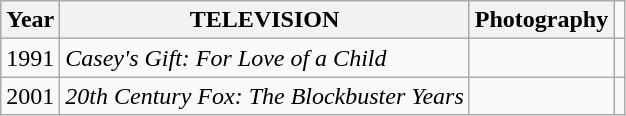<table class="wikitable sortable">
<tr>
<th>Year</th>
<th>TELEVISION</th>
<th>Photography</th>
</tr>
<tr>
<td>1991</td>
<td><em>Casey's Gift: For Love of a Child</em></td>
<td></td>
<td></td>
</tr>
<tr>
<td>2001</td>
<td><em>20th Century Fox: The Blockbuster Years</em></td>
<td></td>
<td></td>
</tr>
</table>
